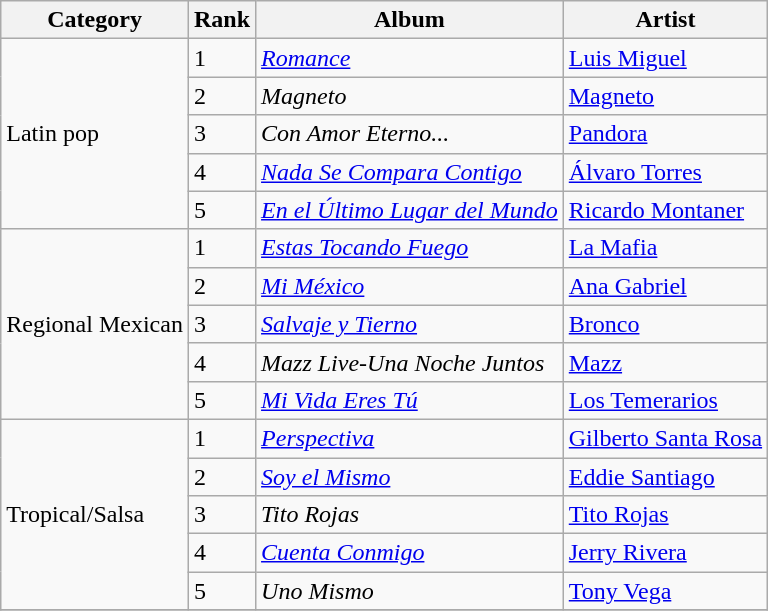<table class="wikitable sortable">
<tr>
<th>Category</th>
<th>Rank</th>
<th>Album</th>
<th>Artist</th>
</tr>
<tr>
<td rowspan="5">Latin pop</td>
<td>1</td>
<td><em><a href='#'>Romance</a></em></td>
<td><a href='#'>Luis Miguel</a></td>
</tr>
<tr>
<td>2</td>
<td><em>Magneto</em></td>
<td><a href='#'>Magneto</a></td>
</tr>
<tr>
<td>3</td>
<td><em>Con Amor Eterno...</em></td>
<td><a href='#'>Pandora</a></td>
</tr>
<tr>
<td>4</td>
<td><em><a href='#'>Nada Se Compara Contigo</a></em></td>
<td><a href='#'>Álvaro Torres</a></td>
</tr>
<tr>
<td>5</td>
<td><em><a href='#'>En el Último Lugar del Mundo</a></em></td>
<td><a href='#'>Ricardo Montaner</a></td>
</tr>
<tr>
<td rowspan="5">Regional Mexican</td>
<td>1</td>
<td><em><a href='#'>Estas Tocando Fuego</a></em></td>
<td><a href='#'>La Mafia</a></td>
</tr>
<tr>
<td>2</td>
<td><em><a href='#'>Mi México</a></em></td>
<td><a href='#'>Ana Gabriel</a></td>
</tr>
<tr>
<td>3</td>
<td><em><a href='#'>Salvaje y Tierno</a></em></td>
<td><a href='#'>Bronco</a></td>
</tr>
<tr>
<td>4</td>
<td><em>Mazz Live-Una Noche Juntos</em></td>
<td><a href='#'>Mazz</a></td>
</tr>
<tr>
<td>5</td>
<td><em><a href='#'>Mi Vida Eres Tú</a></em></td>
<td><a href='#'>Los Temerarios</a></td>
</tr>
<tr>
<td rowspan="5">Tropical/Salsa</td>
<td>1</td>
<td><em><a href='#'>Perspectiva</a></em></td>
<td><a href='#'>Gilberto Santa Rosa</a></td>
</tr>
<tr>
<td>2</td>
<td><em><a href='#'>Soy el Mismo</a></em></td>
<td><a href='#'>Eddie Santiago</a></td>
</tr>
<tr>
<td>3</td>
<td><em>Tito Rojas</em></td>
<td><a href='#'>Tito Rojas</a></td>
</tr>
<tr>
<td>4</td>
<td><em><a href='#'>Cuenta Conmigo</a></em></td>
<td><a href='#'>Jerry Rivera</a></td>
</tr>
<tr>
<td>5</td>
<td><em>Uno Mismo</em></td>
<td><a href='#'>Tony Vega</a></td>
</tr>
<tr>
</tr>
</table>
